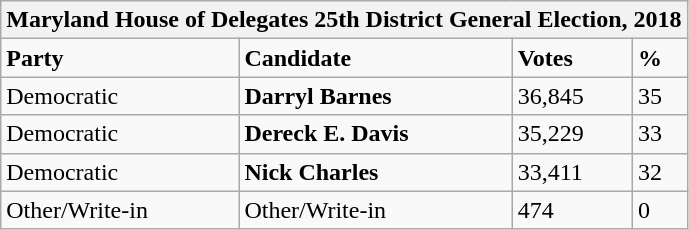<table class="wikitable">
<tr>
<th colspan="4">Maryland House of Delegates 25th District General Election, 2018</th>
</tr>
<tr>
<td><strong>Party</strong></td>
<td><strong>Candidate</strong></td>
<td><strong>Votes</strong></td>
<td><strong>%</strong></td>
</tr>
<tr>
<td>Democratic</td>
<td><strong>Darryl Barnes</strong></td>
<td>36,845</td>
<td>35</td>
</tr>
<tr>
<td>Democratic</td>
<td><strong>Dereck E. Davis</strong></td>
<td>35,229</td>
<td>33</td>
</tr>
<tr>
<td>Democratic</td>
<td><strong>Nick Charles</strong></td>
<td>33,411</td>
<td>32</td>
</tr>
<tr>
<td>Other/Write-in</td>
<td>Other/Write-in</td>
<td>474</td>
<td>0</td>
</tr>
</table>
